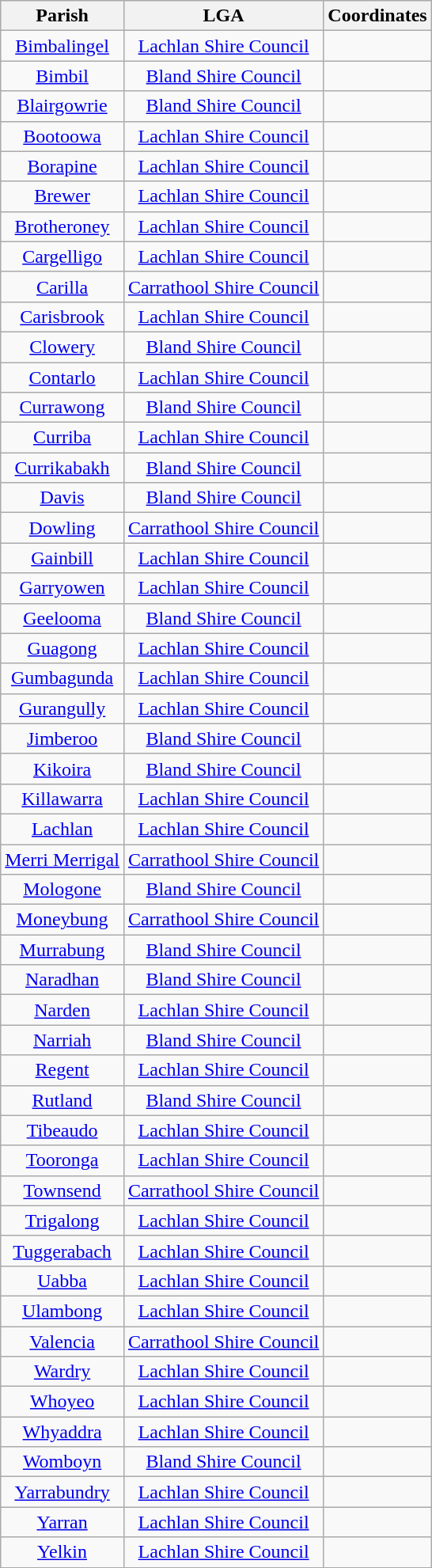<table class="wikitable" style="text-align:center">
<tr>
<th>Parish</th>
<th>LGA</th>
<th>Coordinates</th>
</tr>
<tr>
<td><a href='#'>Bimbalingel</a></td>
<td><a href='#'>Lachlan Shire Council</a></td>
<td></td>
</tr>
<tr>
<td><a href='#'>Bimbil</a></td>
<td><a href='#'>Bland Shire Council</a></td>
<td></td>
</tr>
<tr>
<td><a href='#'>Blairgowrie</a></td>
<td><a href='#'>Bland Shire Council</a></td>
<td></td>
</tr>
<tr>
<td><a href='#'>Bootoowa</a></td>
<td><a href='#'>Lachlan Shire Council</a></td>
<td></td>
</tr>
<tr>
<td><a href='#'>Borapine</a></td>
<td><a href='#'>Lachlan Shire Council</a></td>
<td></td>
</tr>
<tr>
<td><a href='#'>Brewer</a></td>
<td><a href='#'>Lachlan Shire Council</a></td>
<td></td>
</tr>
<tr>
<td><a href='#'>Brotheroney</a></td>
<td><a href='#'>Lachlan Shire Council</a></td>
<td></td>
</tr>
<tr>
<td><a href='#'>Cargelligo</a></td>
<td><a href='#'>Lachlan Shire Council</a></td>
<td></td>
</tr>
<tr>
<td><a href='#'>Carilla</a></td>
<td><a href='#'>Carrathool Shire Council</a></td>
<td></td>
</tr>
<tr>
<td><a href='#'>Carisbrook</a></td>
<td><a href='#'>Lachlan Shire Council</a></td>
<td></td>
</tr>
<tr>
<td><a href='#'>Clowery</a></td>
<td><a href='#'>Bland Shire Council</a></td>
<td></td>
</tr>
<tr>
<td><a href='#'>Contarlo</a></td>
<td><a href='#'>Lachlan Shire Council</a></td>
<td></td>
</tr>
<tr>
<td><a href='#'>Currawong</a></td>
<td><a href='#'>Bland Shire Council</a></td>
<td></td>
</tr>
<tr>
<td><a href='#'>Curriba</a></td>
<td><a href='#'>Lachlan Shire Council</a></td>
<td></td>
</tr>
<tr>
<td><a href='#'>Currikabakh</a></td>
<td><a href='#'>Bland Shire Council</a></td>
<td></td>
</tr>
<tr>
<td><a href='#'>Davis</a></td>
<td><a href='#'>Bland Shire Council</a></td>
<td></td>
</tr>
<tr>
<td><a href='#'>Dowling</a></td>
<td><a href='#'>Carrathool Shire Council</a></td>
<td></td>
</tr>
<tr>
<td><a href='#'>Gainbill</a></td>
<td><a href='#'>Lachlan Shire Council</a></td>
<td></td>
</tr>
<tr>
<td><a href='#'>Garryowen</a></td>
<td><a href='#'>Lachlan Shire Council</a></td>
<td></td>
</tr>
<tr>
<td><a href='#'>Geelooma</a></td>
<td><a href='#'>Bland Shire Council</a></td>
<td></td>
</tr>
<tr>
<td><a href='#'>Guagong</a></td>
<td><a href='#'>Lachlan Shire Council</a></td>
<td></td>
</tr>
<tr>
<td><a href='#'>Gumbagunda</a></td>
<td><a href='#'>Lachlan Shire Council</a></td>
<td></td>
</tr>
<tr>
<td><a href='#'>Gurangully</a></td>
<td><a href='#'>Lachlan Shire Council</a></td>
<td></td>
</tr>
<tr>
<td><a href='#'>Jimberoo</a></td>
<td><a href='#'>Bland Shire Council</a></td>
<td></td>
</tr>
<tr>
<td><a href='#'>Kikoira</a></td>
<td><a href='#'>Bland Shire Council</a></td>
<td></td>
</tr>
<tr>
<td><a href='#'>Killawarra</a></td>
<td><a href='#'>Lachlan Shire Council</a></td>
<td></td>
</tr>
<tr>
<td><a href='#'>Lachlan</a></td>
<td><a href='#'>Lachlan Shire Council</a></td>
<td></td>
</tr>
<tr>
<td><a href='#'>Merri Merrigal</a></td>
<td><a href='#'>Carrathool Shire Council</a></td>
<td></td>
</tr>
<tr>
<td><a href='#'>Mologone</a></td>
<td><a href='#'>Bland Shire Council</a></td>
<td></td>
</tr>
<tr>
<td><a href='#'>Moneybung</a></td>
<td><a href='#'>Carrathool Shire Council</a></td>
<td></td>
</tr>
<tr>
<td><a href='#'>Murrabung</a></td>
<td><a href='#'>Bland Shire Council</a></td>
<td></td>
</tr>
<tr>
<td><a href='#'>Naradhan</a></td>
<td><a href='#'>Bland Shire Council</a></td>
<td></td>
</tr>
<tr>
<td><a href='#'>Narden</a></td>
<td><a href='#'>Lachlan Shire Council</a></td>
<td></td>
</tr>
<tr>
<td><a href='#'>Narriah</a></td>
<td><a href='#'>Bland Shire Council</a></td>
<td></td>
</tr>
<tr>
<td><a href='#'>Regent</a></td>
<td><a href='#'>Lachlan Shire Council</a></td>
<td></td>
</tr>
<tr>
<td><a href='#'>Rutland</a></td>
<td><a href='#'>Bland Shire Council</a></td>
<td></td>
</tr>
<tr>
<td><a href='#'>Tibeaudo</a></td>
<td><a href='#'>Lachlan Shire Council</a></td>
<td></td>
</tr>
<tr>
<td><a href='#'>Tooronga</a></td>
<td><a href='#'>Lachlan Shire Council</a></td>
<td></td>
</tr>
<tr>
<td><a href='#'>Townsend</a></td>
<td><a href='#'>Carrathool Shire Council</a></td>
<td></td>
</tr>
<tr>
<td><a href='#'>Trigalong</a></td>
<td><a href='#'>Lachlan Shire Council</a></td>
<td></td>
</tr>
<tr>
<td><a href='#'>Tuggerabach</a></td>
<td><a href='#'>Lachlan Shire Council</a></td>
<td></td>
</tr>
<tr>
<td><a href='#'>Uabba</a></td>
<td><a href='#'>Lachlan Shire Council</a></td>
<td></td>
</tr>
<tr>
<td><a href='#'>Ulambong</a></td>
<td><a href='#'>Lachlan Shire Council</a></td>
<td></td>
</tr>
<tr>
<td><a href='#'>Valencia</a></td>
<td><a href='#'>Carrathool Shire Council</a></td>
<td></td>
</tr>
<tr>
<td><a href='#'>Wardry</a></td>
<td><a href='#'>Lachlan Shire Council</a></td>
<td></td>
</tr>
<tr>
<td><a href='#'>Whoyeo</a></td>
<td><a href='#'>Lachlan Shire Council</a></td>
<td></td>
</tr>
<tr>
<td><a href='#'>Whyaddra</a></td>
<td><a href='#'>Lachlan Shire Council</a></td>
<td></td>
</tr>
<tr>
<td><a href='#'>Womboyn</a></td>
<td><a href='#'>Bland Shire Council</a></td>
<td></td>
</tr>
<tr>
<td><a href='#'>Yarrabundry</a></td>
<td><a href='#'>Lachlan Shire Council</a></td>
<td></td>
</tr>
<tr>
<td><a href='#'>Yarran</a></td>
<td><a href='#'>Lachlan Shire Council</a></td>
<td></td>
</tr>
<tr>
<td><a href='#'>Yelkin</a></td>
<td><a href='#'>Lachlan Shire Council</a></td>
<td></td>
</tr>
</table>
